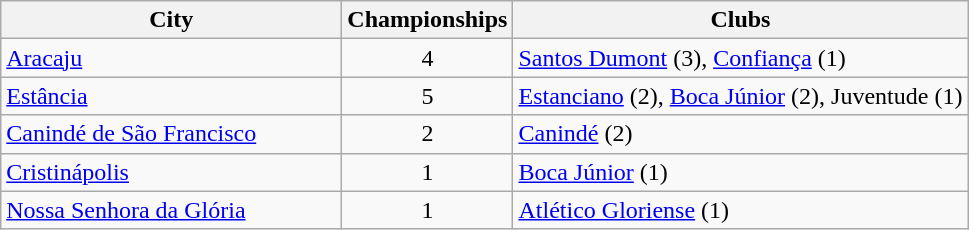<table class="wikitable">
<tr>
<th style="width:220px">City</th>
<th>Championships</th>
<th>Clubs</th>
</tr>
<tr>
<td> <a href='#'>Aracaju</a></td>
<td align="center">4</td>
<td><a href='#'>Santos Dumont</a> (3), <a href='#'>Confiança</a> (1)</td>
</tr>
<tr>
<td> <a href='#'>Estância</a></td>
<td align="center">5</td>
<td><a href='#'>Estanciano</a> (2), <a href='#'>Boca Júnior</a> (2), Juventude (1)</td>
</tr>
<tr>
<td> <a href='#'>Canindé de São Francisco</a></td>
<td align="center">2</td>
<td><a href='#'>Canindé</a> (2)</td>
</tr>
<tr>
<td> <a href='#'>Cristinápolis</a></td>
<td align="center">1</td>
<td><a href='#'>Boca Júnior</a> (1)</td>
</tr>
<tr>
<td> <a href='#'>Nossa Senhora da Glória</a></td>
<td align="center">1</td>
<td><a href='#'>Atlético Gloriense</a> (1)</td>
</tr>
</table>
